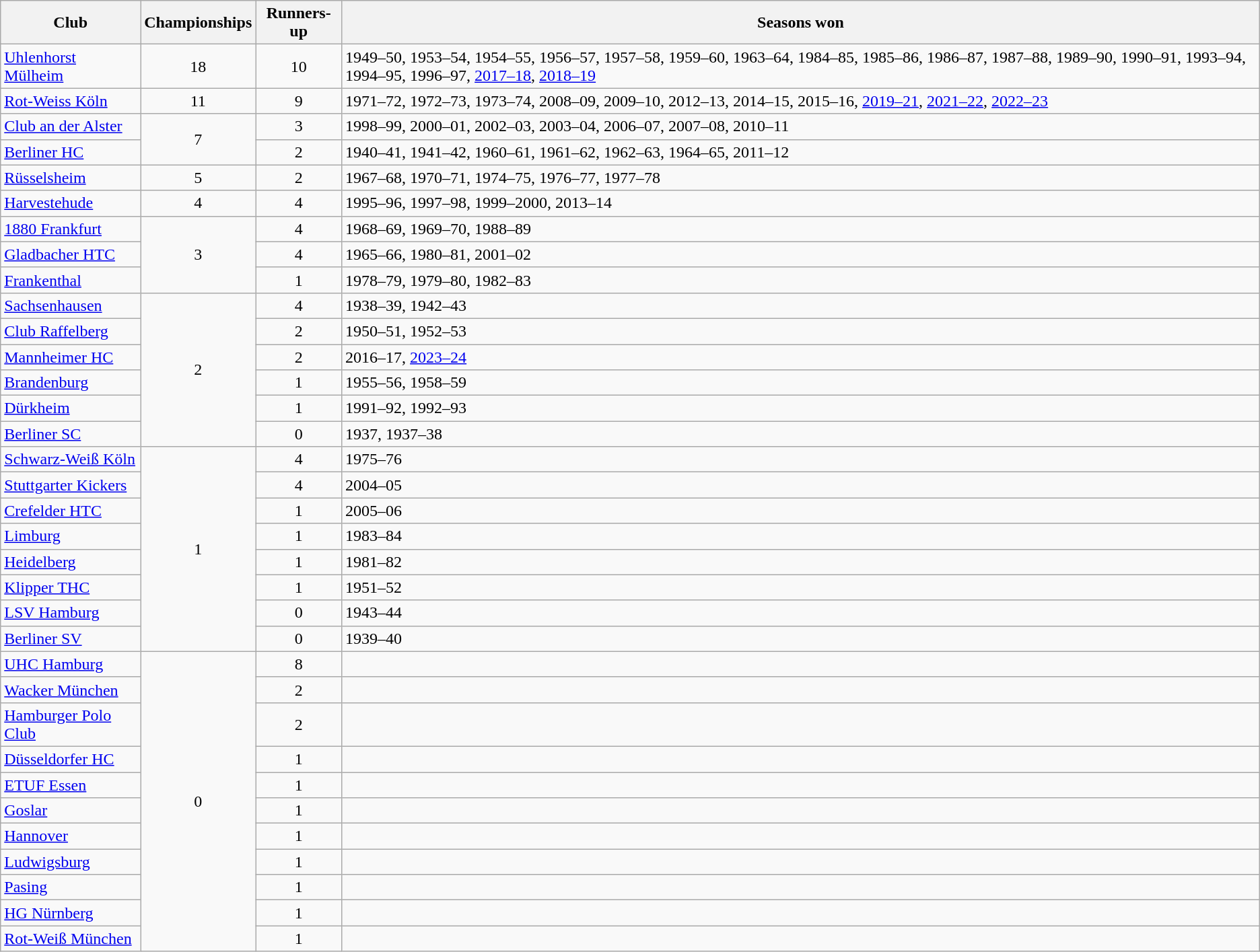<table class="wikitable sortable">
<tr>
<th>Club</th>
<th>Championships</th>
<th>Runners-up</th>
<th>Seasons won</th>
</tr>
<tr>
<td><a href='#'>Uhlenhorst Mülheim</a></td>
<td align=center>18</td>
<td align=center>10</td>
<td>1949–50, 1953–54, 1954–55, 1956–57, 1957–58, 1959–60, 1963–64, 1984–85, 1985–86, 1986–87, 1987–88, 1989–90, 1990–91, 1993–94, 1994–95, 1996–97, <a href='#'>2017–18</a>, <a href='#'>2018–19</a></td>
</tr>
<tr>
<td><a href='#'>Rot-Weiss Köln</a></td>
<td align=center>11</td>
<td align=center>9</td>
<td>1971–72, 1972–73, 1973–74, 2008–09, 2009–10, 2012–13, 2014–15, 2015–16, <a href='#'>2019–21</a>, <a href='#'>2021–22</a>, <a href='#'>2022–23</a></td>
</tr>
<tr>
<td><a href='#'>Club an der Alster</a></td>
<td align=center rowspan=2>7</td>
<td align=center>3</td>
<td>1998–99, 2000–01, 2002–03, 2003–04, 2006–07, 2007–08, 2010–11</td>
</tr>
<tr>
<td><a href='#'>Berliner HC</a></td>
<td align=center>2</td>
<td>1940–41, 1941–42, 1960–61, 1961–62, 1962–63, 1964–65, 2011–12</td>
</tr>
<tr>
<td><a href='#'>Rüsselsheim</a></td>
<td align=center>5</td>
<td align=center>2</td>
<td>1967–68, 1970–71, 1974–75, 1976–77, 1977–78</td>
</tr>
<tr>
<td><a href='#'>Harvestehude</a></td>
<td align=center>4</td>
<td align=center>4</td>
<td>1995–96, 1997–98, 1999–2000, 2013–14</td>
</tr>
<tr>
<td><a href='#'>1880 Frankfurt</a></td>
<td align=center rowspan=3>3</td>
<td align=center>4</td>
<td>1968–69, 1969–70, 1988–89</td>
</tr>
<tr>
<td><a href='#'>Gladbacher HTC</a></td>
<td align=center>4</td>
<td>1965–66, 1980–81, 2001–02</td>
</tr>
<tr>
<td><a href='#'>Frankenthal</a></td>
<td align=center>1</td>
<td>1978–79, 1979–80, 1982–83</td>
</tr>
<tr>
<td><a href='#'>Sachsenhausen</a></td>
<td align=center rowspan=6>2</td>
<td align=center>4</td>
<td>1938–39, 1942–43</td>
</tr>
<tr>
<td><a href='#'>Club Raffelberg</a></td>
<td align=center>2</td>
<td>1950–51, 1952–53</td>
</tr>
<tr>
<td><a href='#'>Mannheimer HC</a></td>
<td align=center>2</td>
<td>2016–17, <a href='#'>2023–24</a></td>
</tr>
<tr>
<td><a href='#'>Brandenburg</a></td>
<td align=center>1</td>
<td>1955–56, 1958–59</td>
</tr>
<tr>
<td><a href='#'>Dürkheim</a></td>
<td align=center>1</td>
<td>1991–92, 1992–93</td>
</tr>
<tr>
<td><a href='#'>Berliner SC</a></td>
<td align=center>0</td>
<td>1937, 1937–38</td>
</tr>
<tr>
<td><a href='#'>Schwarz-Weiß Köln</a></td>
<td align=center rowspan=8>1</td>
<td align=center>4</td>
<td>1975–76</td>
</tr>
<tr>
<td><a href='#'>Stuttgarter Kickers</a></td>
<td align=center>4</td>
<td>2004–05</td>
</tr>
<tr>
<td><a href='#'>Crefelder HTC</a></td>
<td align=center>1</td>
<td>2005–06</td>
</tr>
<tr>
<td><a href='#'>Limburg</a></td>
<td align=center>1</td>
<td>1983–84</td>
</tr>
<tr>
<td><a href='#'>Heidelberg</a></td>
<td align=center>1</td>
<td>1981–82</td>
</tr>
<tr>
<td><a href='#'>Klipper THC</a></td>
<td align=center>1</td>
<td>1951–52</td>
</tr>
<tr>
<td><a href='#'>LSV Hamburg</a></td>
<td align=center>0</td>
<td>1943–44</td>
</tr>
<tr>
<td><a href='#'>Berliner SV</a></td>
<td align=center>0</td>
<td>1939–40</td>
</tr>
<tr>
<td><a href='#'>UHC Hamburg</a></td>
<td align=center rowspan=11>0</td>
<td align=center>8</td>
<td></td>
</tr>
<tr>
<td><a href='#'>Wacker München</a></td>
<td align=center>2</td>
<td></td>
</tr>
<tr>
<td><a href='#'>Hamburger Polo Club</a></td>
<td align=center>2</td>
<td></td>
</tr>
<tr>
<td><a href='#'>Düsseldorfer HC</a></td>
<td align=center>1</td>
<td></td>
</tr>
<tr>
<td><a href='#'>ETUF Essen</a></td>
<td align=center>1</td>
<td></td>
</tr>
<tr>
<td><a href='#'>Goslar</a></td>
<td align=center>1</td>
<td></td>
</tr>
<tr>
<td><a href='#'>Hannover</a></td>
<td align=center>1</td>
<td></td>
</tr>
<tr>
<td><a href='#'>Ludwigsburg</a></td>
<td align=center>1</td>
<td></td>
</tr>
<tr>
<td><a href='#'>Pasing</a></td>
<td align=center>1</td>
<td></td>
</tr>
<tr>
<td><a href='#'>HG Nürnberg</a></td>
<td align=center>1</td>
<td></td>
</tr>
<tr>
<td><a href='#'>Rot-Weiß München</a></td>
<td align=center>1</td>
<td></td>
</tr>
</table>
